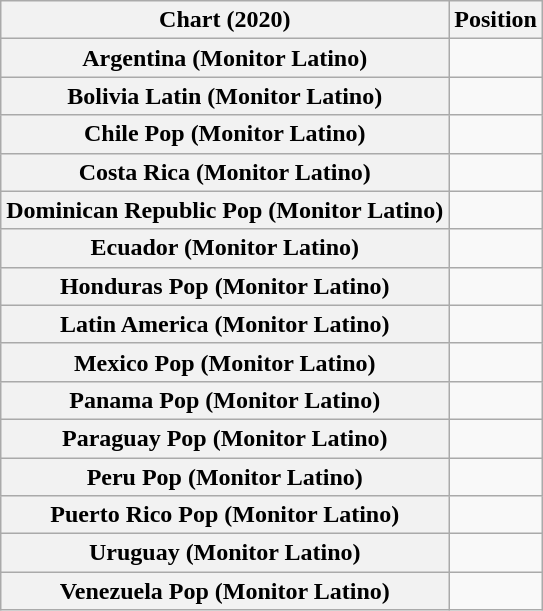<table class="wikitable plainrowheaders sortable" style="text-align:center">
<tr>
<th scope="col">Chart (2020)</th>
<th scope="col">Position</th>
</tr>
<tr>
<th scope="row">Argentina (Monitor Latino)</th>
<td></td>
</tr>
<tr>
<th scope="row">Bolivia Latin (Monitor Latino)</th>
<td></td>
</tr>
<tr>
<th scope="row">Chile Pop (Monitor Latino)</th>
<td></td>
</tr>
<tr>
<th scope="row">Costa Rica (Monitor Latino)</th>
<td></td>
</tr>
<tr>
<th scope="row">Dominican Republic Pop (Monitor Latino)</th>
<td></td>
</tr>
<tr>
<th scope="row">Ecuador (Monitor Latino)</th>
<td></td>
</tr>
<tr>
<th scope="row">Honduras Pop (Monitor Latino)</th>
<td></td>
</tr>
<tr>
<th scope="row">Latin America (Monitor Latino)</th>
<td></td>
</tr>
<tr>
<th scope="row">Mexico Pop (Monitor Latino)</th>
<td></td>
</tr>
<tr>
<th scope="row">Panama Pop (Monitor Latino)</th>
<td></td>
</tr>
<tr>
<th scope="row">Paraguay Pop (Monitor Latino)</th>
<td></td>
</tr>
<tr>
<th scope="row">Peru Pop (Monitor Latino)</th>
<td></td>
</tr>
<tr>
<th scope="row">Puerto Rico Pop (Monitor Latino)</th>
<td></td>
</tr>
<tr>
<th scope="row">Uruguay (Monitor Latino)</th>
<td></td>
</tr>
<tr>
<th scope="row">Venezuela Pop (Monitor Latino)</th>
<td></td>
</tr>
</table>
